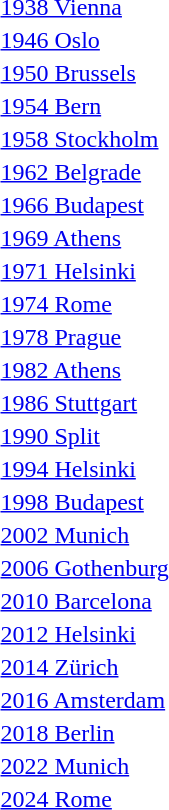<table>
<tr>
<td><a href='#'>1938 Vienna</a><br></td>
<td></td>
<td></td>
<td></td>
</tr>
<tr>
<td><a href='#'>1946 Oslo</a><br></td>
<td></td>
<td></td>
<td></td>
</tr>
<tr>
<td><a href='#'>1950 Brussels</a><br></td>
<td></td>
<td></td>
<td></td>
</tr>
<tr>
<td><a href='#'>1954 Bern</a><br></td>
<td></td>
<td></td>
<td></td>
</tr>
<tr>
<td><a href='#'>1958 Stockholm</a><br></td>
<td></td>
<td></td>
<td></td>
</tr>
<tr>
<td><a href='#'>1962 Belgrade</a><br></td>
<td></td>
<td></td>
<td></td>
</tr>
<tr>
<td><a href='#'>1966 Budapest</a><br></td>
<td></td>
<td></td>
<td></td>
</tr>
<tr>
<td><a href='#'>1969 Athens</a><br></td>
<td></td>
<td></td>
<td></td>
</tr>
<tr>
<td><a href='#'>1971 Helsinki</a><br></td>
<td></td>
<td></td>
<td></td>
</tr>
<tr>
<td><a href='#'>1974 Rome</a><br></td>
<td></td>
<td></td>
<td></td>
</tr>
<tr>
<td><a href='#'>1978 Prague</a><br></td>
<td></td>
<td></td>
<td></td>
</tr>
<tr>
<td><a href='#'>1982 Athens</a><br></td>
<td></td>
<td></td>
<td></td>
</tr>
<tr>
<td><a href='#'>1986 Stuttgart</a><br></td>
<td></td>
<td></td>
<td></td>
</tr>
<tr>
<td><a href='#'>1990 Split</a><br></td>
<td></td>
<td></td>
<td></td>
</tr>
<tr>
<td><a href='#'>1994 Helsinki</a><br></td>
<td></td>
<td></td>
<td></td>
</tr>
<tr>
<td><a href='#'>1998 Budapest</a><br></td>
<td></td>
<td></td>
<td></td>
</tr>
<tr>
<td><a href='#'>2002 Munich</a><br></td>
<td></td>
<td></td>
<td></td>
</tr>
<tr>
<td><a href='#'>2006 Gothenburg</a><br></td>
<td></td>
<td></td>
<td></td>
</tr>
<tr>
<td><a href='#'>2010 Barcelona</a><br></td>
<td></td>
<td></td>
<td></td>
</tr>
<tr>
<td><a href='#'>2012 Helsinki</a><br></td>
<td></td>
<td></td>
<td></td>
</tr>
<tr>
<td><a href='#'>2014 Zürich</a><br></td>
<td></td>
<td></td>
<td></td>
</tr>
<tr>
<td><a href='#'>2016 Amsterdam</a><br></td>
<td></td>
<td></td>
<td></td>
</tr>
<tr>
<td><a href='#'>2018 Berlin</a><br></td>
<td></td>
<td></td>
<td></td>
</tr>
<tr>
<td><a href='#'>2022 Munich</a><br></td>
<td></td>
<td></td>
<td></td>
</tr>
<tr>
<td><a href='#'>2024 Rome</a><br></td>
<td></td>
<td></td>
<td></td>
</tr>
</table>
